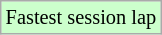<table class="wikitable" style="font-size: 85%;">
<tr style="background:#ccffcc;">
<td>Fastest session lap</td>
</tr>
</table>
